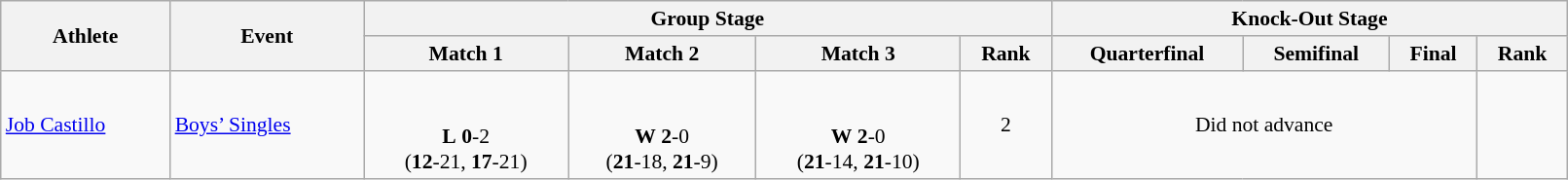<table class="wikitable" width="85%" style="text-align:left; font-size:90%">
<tr>
<th rowspan=2>Athlete</th>
<th rowspan=2>Event</th>
<th colspan=4>Group Stage</th>
<th colspan=4>Knock-Out Stage</th>
</tr>
<tr>
<th>Match 1</th>
<th>Match 2</th>
<th>Match 3</th>
<th>Rank</th>
<th>Quarterfinal</th>
<th>Semifinal</th>
<th>Final</th>
<th>Rank</th>
</tr>
<tr>
<td><a href='#'>Job Castillo</a></td>
<td><a href='#'>Boys’ Singles</a></td>
<td align=center> <br><br><strong>L</strong> <strong>0</strong>-2 <br> (<strong>12</strong>-21, <strong>17</strong>-21)</td>
<td align=center> <br><br><strong>W</strong> <strong>2</strong>-0 <br> (<strong>21</strong>-18, <strong>21</strong>-9)</td>
<td align=center> <br><br><strong>W</strong> <strong>2</strong>-0 <br> (<strong>21</strong>-14, <strong>21</strong>-10)</td>
<td align=center>2</td>
<td colspan="3" align=center>Did not advance</td>
<td align=center></td>
</tr>
</table>
